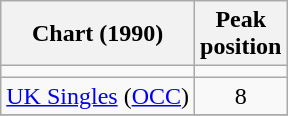<table class="wikitable">
<tr>
<th align="left">Chart (1990)</th>
<th align="center">Peak<br>position</th>
</tr>
<tr>
<td></td>
</tr>
<tr>
<td><a href='#'>UK Singles</a> (<a href='#'>OCC</a>)</td>
<td style="text-align:center;">8</td>
</tr>
<tr>
</tr>
</table>
